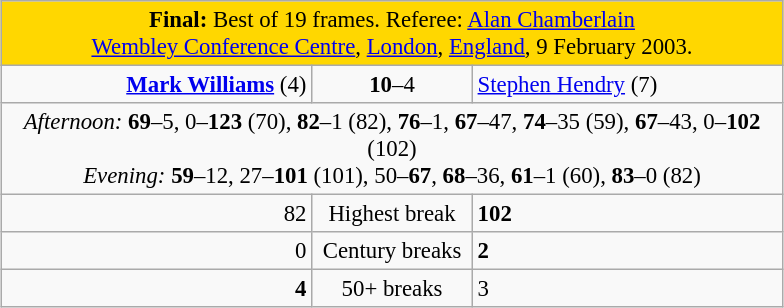<table class="wikitable" style="font-size: 95%; margin: 1em auto 1em auto;">
<tr>
<td colspan="3" align="center" bgcolor="#ffd700"><strong>Final:</strong> Best of 19 frames. Referee: <a href='#'>Alan Chamberlain</a> <br><a href='#'>Wembley Conference Centre</a>, <a href='#'>London</a>, <a href='#'>England</a>, 9 February 2003.</td>
</tr>
<tr>
<td width="200" align="right"><strong><a href='#'>Mark Williams</a></strong> (4)<br></td>
<td width="100" align="center"><strong>10</strong>–4</td>
<td width="200"><a href='#'>Stephen Hendry</a> (7)<br></td>
</tr>
<tr>
<td colspan="3" align="center" style="font-size: 100%"><em>Afternoon:</em> <strong>69</strong>–5, 0–<strong>123</strong> (70), <strong>82</strong>–1 (82), <strong>76</strong>–1, <strong>67</strong>–47, <strong>74</strong>–35 (59), <strong>67</strong>–43, 0–<strong>102</strong> (102) <br><em>Evening:</em> <strong>59</strong>–12, 27–<strong>101</strong> (101), 50–<strong>67</strong>, <strong>68</strong>–36, <strong>61</strong>–1 (60), <strong>83</strong>–0 (82)</td>
</tr>
<tr>
<td align="right">82</td>
<td align="center">Highest break</td>
<td><strong>102</strong></td>
</tr>
<tr>
<td align="right">0</td>
<td align="center">Century breaks</td>
<td><strong>2</strong></td>
</tr>
<tr>
<td align="right"><strong>4</strong></td>
<td align="center">50+ breaks</td>
<td>3</td>
</tr>
</table>
